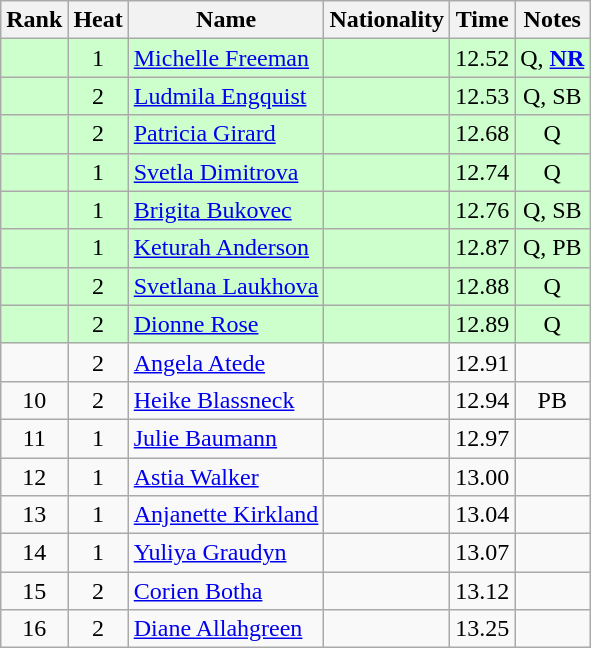<table class="wikitable sortable" style="text-align:center">
<tr>
<th>Rank</th>
<th>Heat</th>
<th>Name</th>
<th>Nationality</th>
<th>Time</th>
<th>Notes</th>
</tr>
<tr bgcolor=ccffcc>
<td></td>
<td>1</td>
<td align=left><a href='#'>Michelle Freeman</a></td>
<td align=left></td>
<td>12.52</td>
<td>Q, <strong><a href='#'>NR</a></strong></td>
</tr>
<tr bgcolor=ccffcc>
<td></td>
<td>2</td>
<td align=left><a href='#'>Ludmila Engquist</a></td>
<td align=left></td>
<td>12.53</td>
<td>Q, SB</td>
</tr>
<tr bgcolor=ccffcc>
<td></td>
<td>2</td>
<td align=left><a href='#'>Patricia Girard</a></td>
<td align=left></td>
<td>12.68</td>
<td>Q</td>
</tr>
<tr bgcolor=ccffcc>
<td></td>
<td>1</td>
<td align=left><a href='#'>Svetla Dimitrova</a></td>
<td align=left></td>
<td>12.74</td>
<td>Q</td>
</tr>
<tr bgcolor=ccffcc>
<td></td>
<td>1</td>
<td align=left><a href='#'>Brigita Bukovec</a></td>
<td align=left></td>
<td>12.76</td>
<td>Q, SB</td>
</tr>
<tr bgcolor=ccffcc>
<td></td>
<td>1</td>
<td align=left><a href='#'>Keturah Anderson</a></td>
<td align=left></td>
<td>12.87</td>
<td>Q, PB</td>
</tr>
<tr bgcolor=ccffcc>
<td></td>
<td>2</td>
<td align=left><a href='#'>Svetlana Laukhova</a></td>
<td align=left></td>
<td>12.88</td>
<td>Q</td>
</tr>
<tr bgcolor=ccffcc>
<td></td>
<td>2</td>
<td align=left><a href='#'>Dionne Rose</a></td>
<td align=left></td>
<td>12.89</td>
<td>Q</td>
</tr>
<tr>
<td></td>
<td>2</td>
<td align=left><a href='#'>Angela Atede</a></td>
<td align=left></td>
<td>12.91</td>
<td></td>
</tr>
<tr>
<td>10</td>
<td>2</td>
<td align=left><a href='#'>Heike Blassneck</a></td>
<td align=left></td>
<td>12.94</td>
<td>PB</td>
</tr>
<tr>
<td>11</td>
<td>1</td>
<td align=left><a href='#'>Julie Baumann</a></td>
<td align=left></td>
<td>12.97</td>
<td></td>
</tr>
<tr>
<td>12</td>
<td>1</td>
<td align=left><a href='#'>Astia Walker</a></td>
<td align=left></td>
<td>13.00</td>
<td></td>
</tr>
<tr>
<td>13</td>
<td>1</td>
<td align=left><a href='#'>Anjanette Kirkland</a></td>
<td align=left></td>
<td>13.04</td>
<td></td>
</tr>
<tr>
<td>14</td>
<td>1</td>
<td align=left><a href='#'>Yuliya Graudyn</a></td>
<td align=left></td>
<td>13.07</td>
<td></td>
</tr>
<tr>
<td>15</td>
<td>2</td>
<td align=left><a href='#'>Corien Botha</a></td>
<td align=left></td>
<td>13.12</td>
<td></td>
</tr>
<tr>
<td>16</td>
<td>2</td>
<td align=left><a href='#'>Diane Allahgreen</a></td>
<td align=left></td>
<td>13.25</td>
<td></td>
</tr>
</table>
